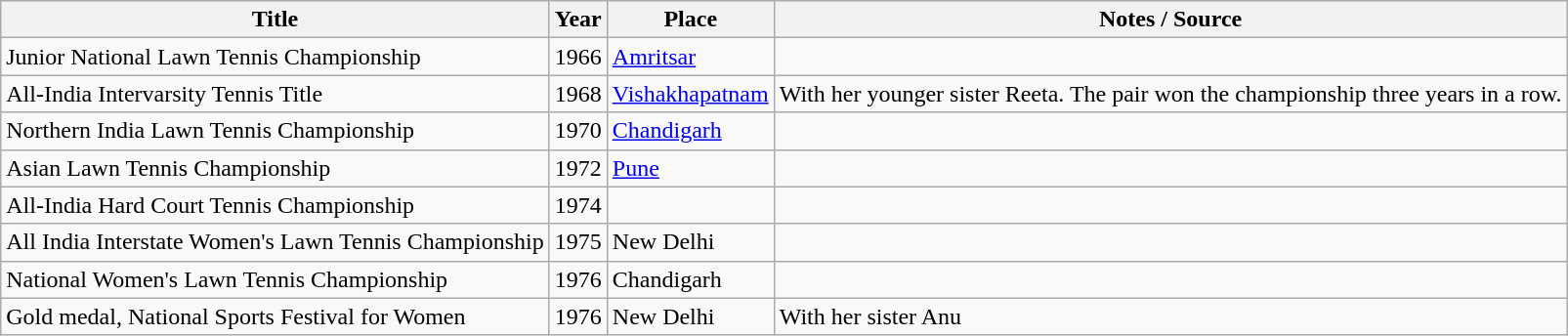<table class="wikitable">
<tr>
<th>Title</th>
<th>Year</th>
<th>Place</th>
<th>Notes / Source</th>
</tr>
<tr>
<td>Junior National Lawn Tennis Championship</td>
<td>1966</td>
<td><a href='#'>Amritsar</a></td>
<td></td>
</tr>
<tr>
<td>All-India Intervarsity Tennis Title</td>
<td>1968</td>
<td><a href='#'>Vishakhapatnam</a></td>
<td>With her younger sister Reeta. The pair won the championship three years in a row.</td>
</tr>
<tr>
<td>Northern India Lawn Tennis Championship</td>
<td>1970</td>
<td><a href='#'>Chandigarh</a></td>
<td></td>
</tr>
<tr>
<td>Asian Lawn Tennis Championship</td>
<td>1972</td>
<td><a href='#'>Pune</a></td>
<td></td>
</tr>
<tr>
<td>All-India Hard Court Tennis Championship</td>
<td>1974</td>
<td></td>
<td></td>
</tr>
<tr>
<td>All India Interstate Women's Lawn Tennis Championship</td>
<td>1975</td>
<td>New Delhi</td>
<td></td>
</tr>
<tr>
<td>National Women's Lawn Tennis Championship</td>
<td>1976</td>
<td>Chandigarh</td>
<td></td>
</tr>
<tr>
<td>Gold medal, National Sports Festival for Women</td>
<td>1976</td>
<td>New Delhi</td>
<td>With her sister Anu</td>
</tr>
</table>
